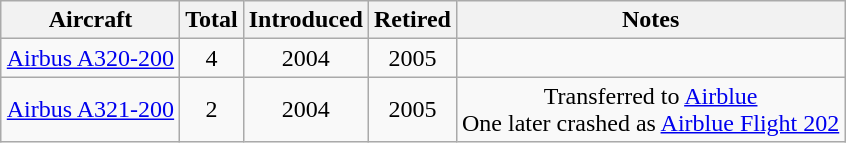<table class="wikitable" style="margin:0.5em auto; text-align:center">
<tr>
<th>Aircraft</th>
<th>Total</th>
<th>Introduced</th>
<th>Retired</th>
<th>Notes</th>
</tr>
<tr>
<td><a href='#'>Airbus A320-200</a></td>
<td>4</td>
<td>2004</td>
<td>2005</td>
<td></td>
</tr>
<tr>
<td><a href='#'>Airbus A321-200</a></td>
<td>2</td>
<td>2004</td>
<td>2005</td>
<td>Transferred to <a href='#'>Airblue</a> <br> One later crashed as <a href='#'>Airblue Flight 202</a></td>
</tr>
</table>
